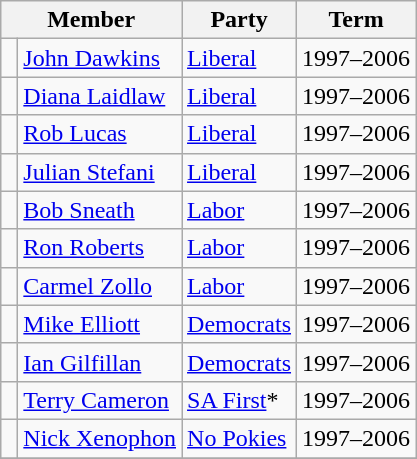<table class="wikitable">
<tr>
<th colspan="2">Member</th>
<th>Party</th>
<th>Term</th>
</tr>
<tr>
<td> </td>
<td><a href='#'>John Dawkins</a></td>
<td><a href='#'>Liberal</a></td>
<td>1997–2006</td>
</tr>
<tr>
<td> </td>
<td><a href='#'>Diana Laidlaw</a></td>
<td><a href='#'>Liberal</a></td>
<td>1997–2006</td>
</tr>
<tr>
<td> </td>
<td><a href='#'>Rob Lucas</a></td>
<td><a href='#'>Liberal</a></td>
<td>1997–2006</td>
</tr>
<tr>
<td> </td>
<td><a href='#'>Julian Stefani</a></td>
<td><a href='#'>Liberal</a></td>
<td>1997–2006</td>
</tr>
<tr>
<td> </td>
<td><a href='#'>Bob Sneath</a></td>
<td><a href='#'>Labor</a></td>
<td>1997–2006</td>
</tr>
<tr>
<td> </td>
<td><a href='#'>Ron Roberts</a></td>
<td><a href='#'>Labor</a></td>
<td>1997–2006</td>
</tr>
<tr>
<td> </td>
<td><a href='#'>Carmel Zollo</a></td>
<td><a href='#'>Labor</a></td>
<td>1997–2006</td>
</tr>
<tr>
<td> </td>
<td><a href='#'>Mike Elliott</a></td>
<td><a href='#'>Democrats</a></td>
<td>1997–2006</td>
</tr>
<tr>
<td> </td>
<td><a href='#'>Ian Gilfillan</a></td>
<td><a href='#'>Democrats</a></td>
<td>1997–2006</td>
</tr>
<tr>
<td> </td>
<td><a href='#'>Terry Cameron</a></td>
<td><a href='#'>SA First</a>*</td>
<td>1997–2006</td>
</tr>
<tr>
<td> </td>
<td><a href='#'>Nick Xenophon</a></td>
<td><a href='#'>No Pokies</a></td>
<td>1997–2006</td>
</tr>
<tr>
</tr>
</table>
